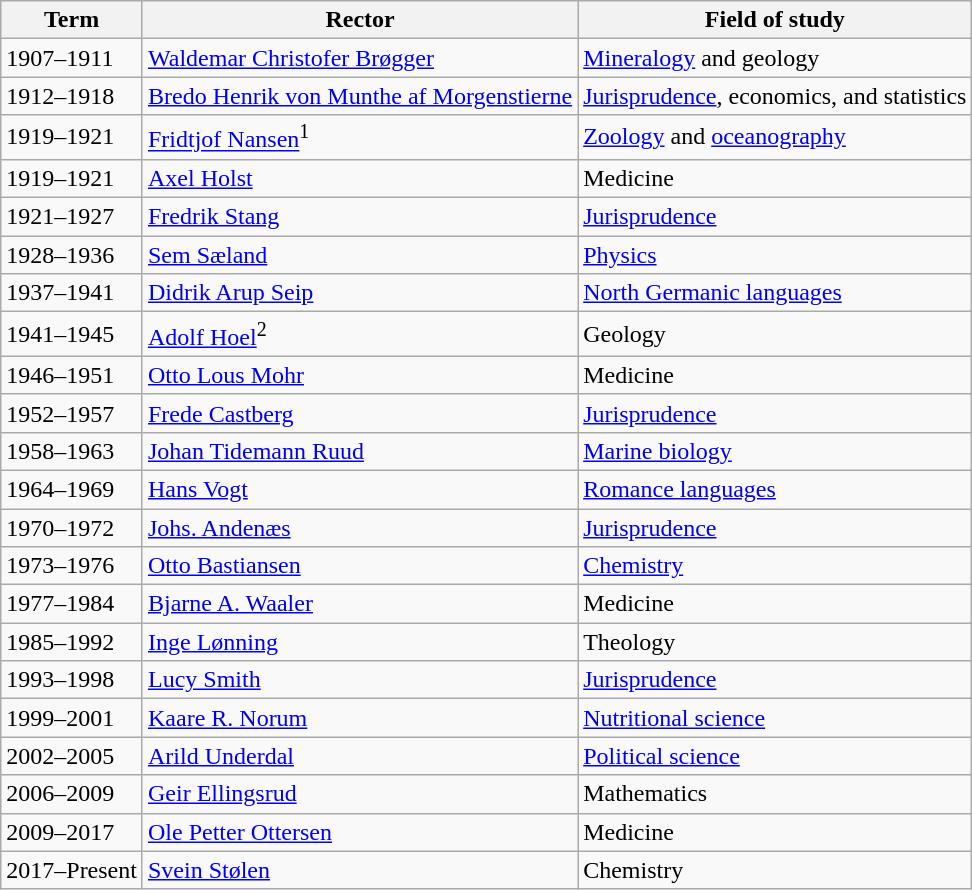<table class="wikitable">
<tr>
<th>Term</th>
<th>Rector</th>
<th>Field of study</th>
</tr>
<tr>
<td>1907–1911</td>
<td><a href='#'>Waldemar Christofer Brøgger</a></td>
<td><a href='#'>Mineralogy</a> and geology</td>
</tr>
<tr>
<td>1912–1918</td>
<td><a href='#'>Bredo Henrik von Munthe af Morgenstierne</a></td>
<td><a href='#'>Jurisprudence</a>, economics, and statistics</td>
</tr>
<tr>
<td>1919–1921</td>
<td><a href='#'>Fridtjof Nansen</a><sup>1</sup></td>
<td><a href='#'>Zoology</a> and <a href='#'>oceanography</a></td>
</tr>
<tr>
<td>1919–1921</td>
<td><a href='#'>Axel Holst</a></td>
<td>Medicine</td>
</tr>
<tr>
<td>1921–1927</td>
<td><a href='#'>Fredrik Stang</a></td>
<td><a href='#'>Jurisprudence</a></td>
</tr>
<tr>
<td>1928–1936</td>
<td><a href='#'>Sem Sæland</a></td>
<td><a href='#'>Physics</a></td>
</tr>
<tr>
<td>1937–1941</td>
<td><a href='#'>Didrik Arup Seip</a></td>
<td><a href='#'>North Germanic languages</a></td>
</tr>
<tr>
<td>1941–1945</td>
<td><a href='#'>Adolf Hoel</a><sup>2</sup></td>
<td>Geology</td>
</tr>
<tr>
<td>1946–1951</td>
<td><a href='#'>Otto Lous Mohr</a></td>
<td>Medicine</td>
</tr>
<tr>
<td>1952–1957</td>
<td><a href='#'>Frede Castberg</a></td>
<td><a href='#'>Jurisprudence</a></td>
</tr>
<tr>
<td>1958–1963</td>
<td><a href='#'>Johan Tidemann Ruud</a></td>
<td><a href='#'>Marine biology</a></td>
</tr>
<tr>
<td>1964–1969</td>
<td><a href='#'>Hans Vogt</a></td>
<td><a href='#'>Romance languages</a></td>
</tr>
<tr>
<td>1970–1972</td>
<td><a href='#'>Johs. Andenæs</a></td>
<td><a href='#'>Jurisprudence</a></td>
</tr>
<tr>
<td>1973–1976</td>
<td><a href='#'>Otto Bastiansen</a></td>
<td><a href='#'>Chemistry</a></td>
</tr>
<tr>
<td>1977–1984</td>
<td><a href='#'>Bjarne A. Waaler</a></td>
<td>Medicine</td>
</tr>
<tr>
<td>1985–1992</td>
<td><a href='#'>Inge Lønning</a></td>
<td>Theology</td>
</tr>
<tr>
<td>1993–1998</td>
<td><a href='#'>Lucy Smith</a></td>
<td><a href='#'>Jurisprudence</a></td>
</tr>
<tr>
<td>1999–2001</td>
<td><a href='#'>Kaare R. Norum</a></td>
<td><a href='#'>Nutritional science</a></td>
</tr>
<tr>
<td>2002–2005</td>
<td><a href='#'>Arild Underdal</a></td>
<td><a href='#'>Political science</a></td>
</tr>
<tr>
<td>2006–2009</td>
<td><a href='#'>Geir Ellingsrud</a></td>
<td>Mathematics</td>
</tr>
<tr>
<td>2009–2017</td>
<td><a href='#'>Ole Petter Ottersen</a></td>
<td>Medicine</td>
</tr>
<tr>
<td>2017–Present</td>
<td><a href='#'>Svein Stølen</a></td>
<td>Chemistry</td>
</tr>
</table>
